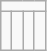<table class="wikitable">
<tr>
<td colspan="4"></td>
</tr>
<tr>
<td><br></td>
<td></td>
<td></td>
<td></td>
</tr>
</table>
